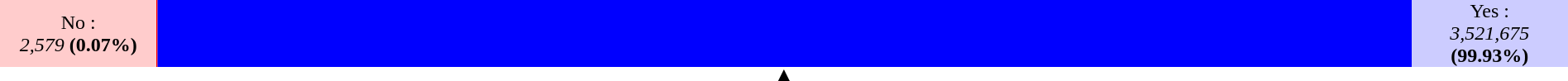<table width=100% cellspacing=0 cellpadding=0 style="text-align: center;">
<tr>
<td width=10% style="background-color: #fcc;">No :<br> <em>2,579</em> <strong>(0.07%)</strong></td>
<td width=3 style="background-color: Red;"></td>
<td width=3522 style="background-color: Blue;"></td>
<td width=10% style="background-color: #ccf;">Yes :<br> <em>3,521,675</em> <strong>(99.93%)</strong></td>
</tr>
<tr>
<td colspan=4 style="text-align: center; line-height: 80%;"><strong>▲</strong></td>
</tr>
</table>
